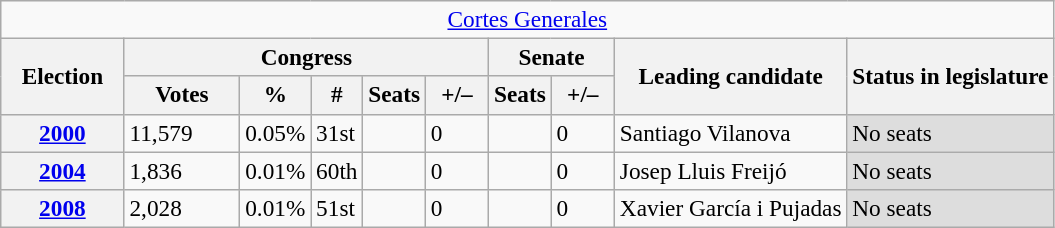<table class="wikitable" style="font-size:97%; text-align:left;">
<tr>
<td colspan="10" align="center"><a href='#'>Cortes Generales</a></td>
</tr>
<tr>
<th rowspan="2" width="75">Election</th>
<th colspan="5">Congress</th>
<th colspan="2">Senate</th>
<th rowspan="2">Leading candidate</th>
<th rowspan="2">Status in legislature</th>
</tr>
<tr>
<th width="70">Votes</th>
<th width="35">%</th>
<th width="25">#</th>
<th>Seats</th>
<th width="35">+/–</th>
<th>Seats</th>
<th width="35">+/–</th>
</tr>
<tr>
<th><a href='#'>2000</a></th>
<td>11,579</td>
<td>0.05%</td>
<td>31st</td>
<td></td>
<td>0</td>
<td></td>
<td>0</td>
<td>Santiago Vilanova</td>
<td style="background:#ddd;">No seats</td>
</tr>
<tr>
<th><a href='#'>2004</a></th>
<td>1,836</td>
<td>0.01%</td>
<td>60th</td>
<td></td>
<td>0</td>
<td></td>
<td>0</td>
<td>Josep Lluis Freijó</td>
<td style="background:#ddd;">No seats</td>
</tr>
<tr>
<th><a href='#'>2008</a></th>
<td>2,028</td>
<td>0.01%</td>
<td>51st</td>
<td></td>
<td>0</td>
<td></td>
<td>0</td>
<td>Xavier García i Pujadas</td>
<td style="background:#ddd;">No seats</td>
</tr>
</table>
